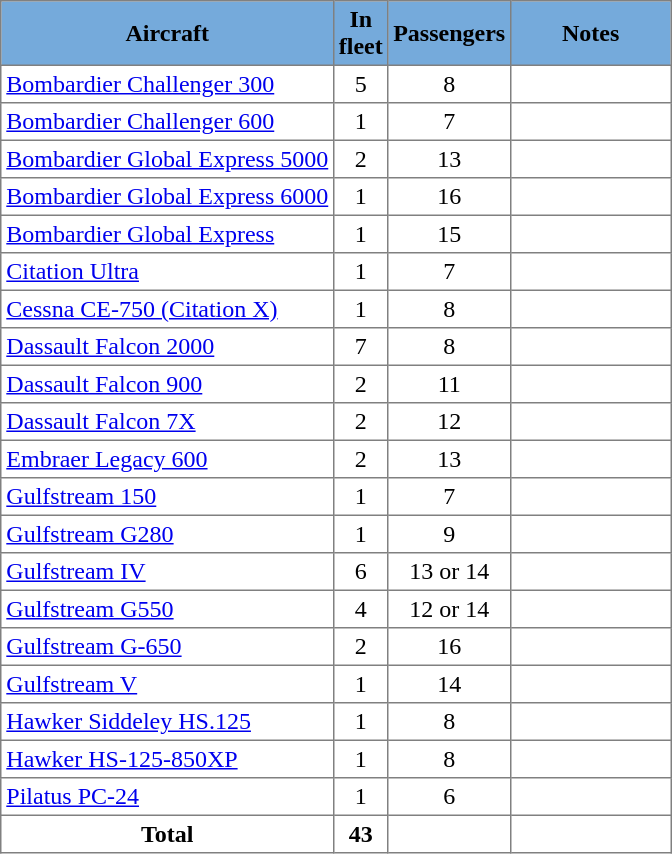<table class="toccolours" border="1" cellpadding="3" style="margin:1em auto; border-collapse:collapse">
<tr bgcolor=#75aadb>
<th>Aircraft</th>
<th>In<br>fleet</th>
<th>Passengers</th>
<th style="width:100px;">Notes</th>
</tr>
<tr>
<td><a href='#'>Bombardier Challenger 300</a></td>
<td align="center">5</td>
<td align="center">8</td>
<td align="center"></td>
</tr>
<tr>
<td><a href='#'>Bombardier Challenger 600</a></td>
<td align="center">1</td>
<td align="center">7</td>
<td align="center"></td>
</tr>
<tr>
<td><a href='#'>Bombardier Global Express 5000</a></td>
<td align="center">2</td>
<td align="center">13</td>
<td align="center"></td>
</tr>
<tr>
<td><a href='#'>Bombardier Global Express 6000</a></td>
<td align="center">1</td>
<td align="center">16</td>
<td align="center"></td>
</tr>
<tr>
<td><a href='#'>Bombardier Global Express</a></td>
<td align="center">1</td>
<td align="center">15</td>
<td align="center"></td>
</tr>
<tr>
<td><a href='#'>Citation Ultra</a></td>
<td align="center">1</td>
<td align="center">7</td>
<td align="center"></td>
</tr>
<tr>
<td><a href='#'>Cessna CE-750 (Citation X)</a></td>
<td align="center">1</td>
<td align="center">8</td>
<td align="center"></td>
</tr>
<tr>
<td><a href='#'>Dassault Falcon 2000</a></td>
<td align="center">7</td>
<td align="center">8</td>
<td align="center"></td>
</tr>
<tr>
<td><a href='#'>Dassault Falcon 900</a></td>
<td align="center">2</td>
<td align="center">11</td>
<td align="center"></td>
</tr>
<tr>
<td><a href='#'>Dassault Falcon 7X</a></td>
<td align="center">2</td>
<td align="center">12</td>
<td align="center"></td>
</tr>
<tr>
<td><a href='#'>Embraer Legacy 600</a></td>
<td align="center">2</td>
<td align="center">13</td>
<td align="center"></td>
</tr>
<tr>
<td><a href='#'>Gulfstream 150</a></td>
<td align="center">1</td>
<td align="center">7</td>
<td align="center"></td>
</tr>
<tr>
<td><a href='#'>Gulfstream G280</a></td>
<td align="center">1</td>
<td align="center">9</td>
<td align="center"></td>
</tr>
<tr>
<td><a href='#'>Gulfstream IV</a></td>
<td align="center">6</td>
<td align="center">13 or 14</td>
<td align="center"></td>
</tr>
<tr>
<td><a href='#'>Gulfstream G550</a></td>
<td align="center">4</td>
<td align="center">12 or 14</td>
<td align="center"></td>
</tr>
<tr>
<td><a href='#'>Gulfstream G-650</a></td>
<td align="center">2</td>
<td align="center">16</td>
<td align="center"></td>
</tr>
<tr>
<td><a href='#'>Gulfstream V</a></td>
<td align="center">1</td>
<td align="center">14</td>
<td align="center"></td>
</tr>
<tr>
<td><a href='#'>Hawker Siddeley HS.125</a></td>
<td align="center">1</td>
<td align="center">8</td>
<td align="center"></td>
</tr>
<tr>
<td><a href='#'>Hawker HS-125-850XP</a></td>
<td align="center">1</td>
<td align="center">8</td>
<td align="center"></td>
</tr>
<tr>
<td><a href='#'>Pilatus PC-24</a></td>
<td align="center">1</td>
<td align="center">6</td>
<td align="center"></td>
</tr>
<tr>
<th>Total</th>
<th>43</th>
<th></th>
<th></th>
</tr>
</table>
